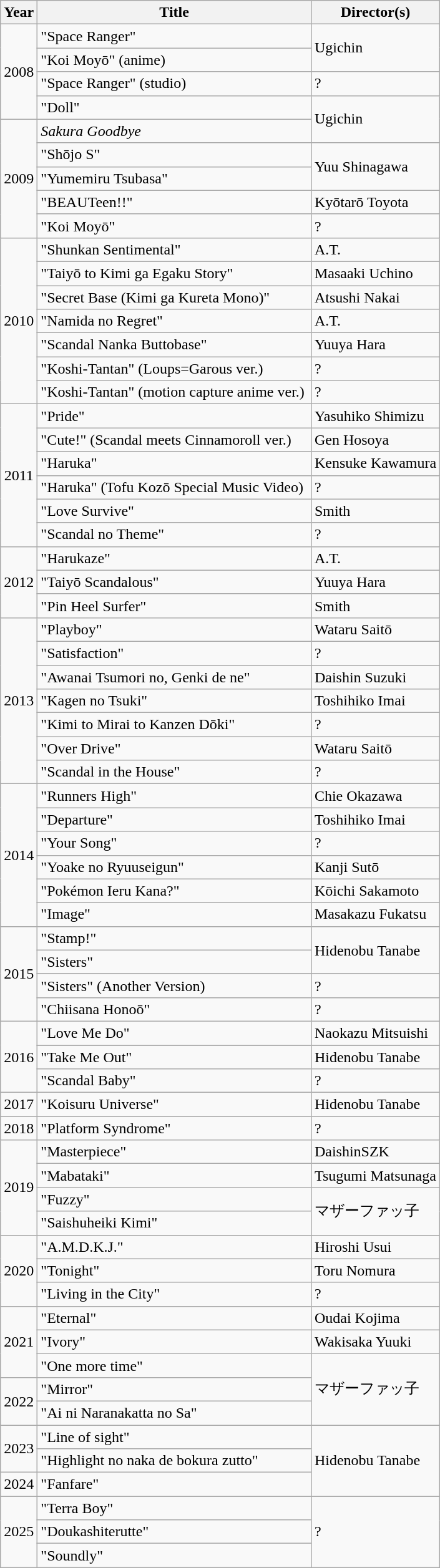<table class="wikitable">
<tr>
<th style="text-align:center;">Year</th>
<th style="text-align:center; width:285px;">Title</th>
<th style="text-align:center;">Director(s)</th>
</tr>
<tr>
<td style="text-align:center;" rowspan="4">2008</td>
<td>"Space Ranger"</td>
<td rowspan=2>Ugichin</td>
</tr>
<tr>
<td>"Koi Moyō" (anime)</td>
</tr>
<tr>
<td>"Space Ranger" (studio)</td>
<td>?</td>
</tr>
<tr>
<td>"Doll"</td>
<td rowspan=2>Ugichin</td>
</tr>
<tr>
<td style="text-align:center;" rowspan="5">2009</td>
<td><em>Sakura Goodbye</em></td>
</tr>
<tr>
<td>"Shōjo S"</td>
<td rowspan=2>Yuu Shinagawa</td>
</tr>
<tr>
<td>"Yumemiru Tsubasa"</td>
</tr>
<tr>
<td>"BEAUTeen!!"</td>
<td>Kyōtarō Toyota</td>
</tr>
<tr>
<td>"Koi Moyō"</td>
<td>?</td>
</tr>
<tr>
<td style="text-align:center;" rowspan="7">2010</td>
<td>"Shunkan Sentimental"</td>
<td>A.T.</td>
</tr>
<tr>
<td>"Taiyō to Kimi ga Egaku Story"</td>
<td>Masaaki Uchino</td>
</tr>
<tr>
<td>"Secret Base (Kimi ga Kureta Mono)"</td>
<td>Atsushi Nakai</td>
</tr>
<tr>
<td>"Namida no Regret"</td>
<td>A.T.</td>
</tr>
<tr>
<td>"Scandal Nanka Buttobase"</td>
<td>Yuuya Hara</td>
</tr>
<tr>
<td>"Koshi-Tantan" (Loups=Garous ver.)</td>
<td>?</td>
</tr>
<tr>
<td>"Koshi-Tantan" (motion capture anime ver.)</td>
<td>?</td>
</tr>
<tr>
<td style="text-align:center;" rowspan="6">2011</td>
<td>"Pride"</td>
<td>Yasuhiko Shimizu</td>
</tr>
<tr>
<td>"Cute!" (Scandal meets Cinnamoroll ver.)</td>
<td>Gen Hosoya</td>
</tr>
<tr>
<td>"Haruka"</td>
<td>Kensuke Kawamura</td>
</tr>
<tr>
<td>"Haruka" (Tofu Kozō Special Music Video)</td>
<td>?</td>
</tr>
<tr>
<td>"Love Survive"</td>
<td>Smith</td>
</tr>
<tr>
<td>"Scandal no Theme"</td>
<td>?</td>
</tr>
<tr>
<td style="text-align:center;" rowspan="3">2012</td>
<td>"Harukaze"</td>
<td>A.T.</td>
</tr>
<tr>
<td>"Taiyō Scandalous"</td>
<td>Yuuya Hara</td>
</tr>
<tr>
<td>"Pin Heel Surfer"</td>
<td>Smith</td>
</tr>
<tr>
<td style="text-align:center;" rowspan="7">2013</td>
<td>"Playboy"</td>
<td>Wataru Saitō</td>
</tr>
<tr>
<td>"Satisfaction"</td>
<td>?</td>
</tr>
<tr>
<td>"Awanai Tsumori no, Genki de ne"</td>
<td>Daishin Suzuki</td>
</tr>
<tr>
<td>"Kagen no Tsuki"</td>
<td>Toshihiko Imai</td>
</tr>
<tr>
<td>"Kimi to Mirai to Kanzen Dōki"</td>
<td>?</td>
</tr>
<tr>
<td>"Over Drive"</td>
<td>Wataru Saitō</td>
</tr>
<tr>
<td>"Scandal in the House"</td>
<td>?</td>
</tr>
<tr>
<td style="text-align:center;" rowspan="6">2014</td>
<td>"Runners High"</td>
<td>Chie Okazawa</td>
</tr>
<tr>
<td>"Departure"</td>
<td>Toshihiko Imai</td>
</tr>
<tr>
<td>"Your Song"</td>
<td>?</td>
</tr>
<tr>
<td>"Yoake no Ryuuseigun"</td>
<td>Kanji Sutō</td>
</tr>
<tr>
<td>"Pokémon Ieru Kana?"</td>
<td>Kōichi Sakamoto</td>
</tr>
<tr>
<td>"Image"</td>
<td>Masakazu Fukatsu</td>
</tr>
<tr>
<td style="text-align:center;" rowspan="4">2015</td>
<td>"Stamp!"</td>
<td rowspan="2">Hidenobu Tanabe</td>
</tr>
<tr>
<td>"Sisters"</td>
</tr>
<tr>
<td>"Sisters" (Another Version)</td>
<td>?</td>
</tr>
<tr>
<td>"Chiisana Honoō"</td>
<td>?</td>
</tr>
<tr>
<td style="text-align:center;" rowspan="3">2016</td>
<td>"Love Me Do"</td>
<td>Naokazu Mitsuishi</td>
</tr>
<tr>
<td>"Take Me Out"</td>
<td>Hidenobu Tanabe</td>
</tr>
<tr>
<td>"Scandal Baby"</td>
<td>?</td>
</tr>
<tr>
<td style="text-align:center;">2017</td>
<td>"Koisuru Universe"</td>
<td>Hidenobu Tanabe</td>
</tr>
<tr>
<td style="text-align:center;">2018</td>
<td>"Platform Syndrome"</td>
<td>?</td>
</tr>
<tr>
<td style="text-align:center;" rowspan="4">2019</td>
<td>"Masterpiece"</td>
<td>DaishinSZK</td>
</tr>
<tr>
<td>"Mabataki"</td>
<td>Tsugumi Matsunaga</td>
</tr>
<tr>
<td>"Fuzzy"</td>
<td rowspan="2">マザーファッ子</td>
</tr>
<tr>
<td>"Saishuheiki Kimi"</td>
</tr>
<tr>
<td rowspan="3" style="text-align:center;">2020</td>
<td>"A.M.D.K.J."</td>
<td>Hiroshi Usui</td>
</tr>
<tr>
<td>"Tonight"</td>
<td>Toru Nomura</td>
</tr>
<tr>
<td>"Living in the City"</td>
<td>?</td>
</tr>
<tr>
<td rowspan="3" style="text-align:center;">2021</td>
<td>"Eternal"</td>
<td>Oudai Kojima</td>
</tr>
<tr>
<td>"Ivory"</td>
<td>Wakisaka Yuuki</td>
</tr>
<tr>
<td>"One more time"</td>
<td rowspan="3">マザーファッ子</td>
</tr>
<tr>
<td rowspan="2" style="text-align:center;">2022</td>
<td>"Mirror"</td>
</tr>
<tr>
<td>"Ai ni Naranakatta no Sa"</td>
</tr>
<tr>
<td rowspan="2" style="text-align:center;">2023</td>
<td>"Line of sight"</td>
<td rowspan="3">Hidenobu Tanabe</td>
</tr>
<tr>
<td>"Highlight no naka de bokura zutto"</td>
</tr>
<tr>
<td rowspan="1" style="text-align:center;">2024</td>
<td>"Fanfare"</td>
</tr>
<tr>
<td rowspan="3" style="text-align:center;">2025</td>
<td>"Terra Boy"</td>
<td rowspan="3">?</td>
</tr>
<tr>
<td>"Doukashiterutte"</td>
</tr>
<tr>
<td>"Soundly"</td>
</tr>
</table>
